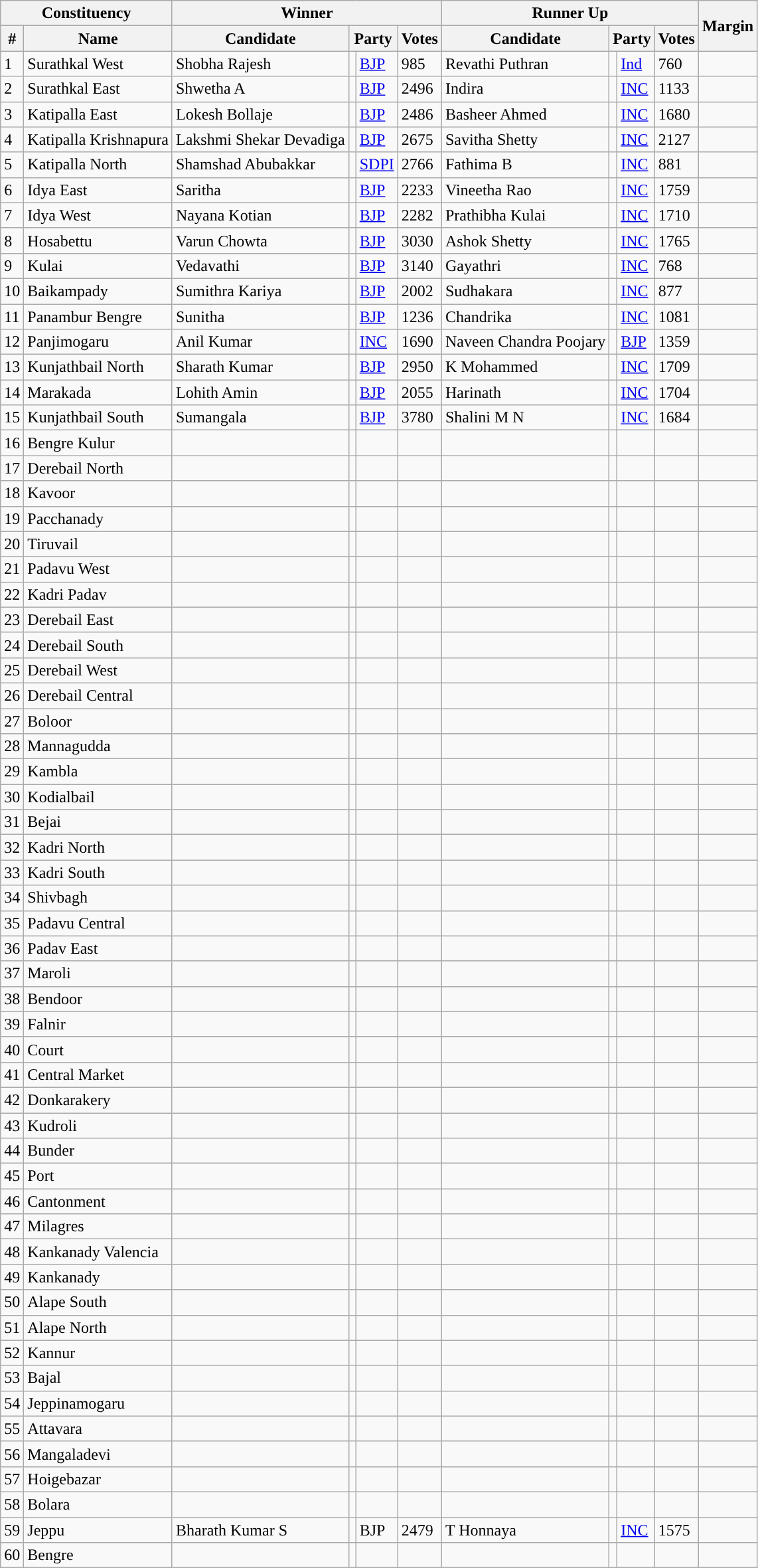<table class="wikitable">
<tr>
<th colspan="2">Constituency</th>
<th colspan="4">Winner</th>
<th colspan="4">Runner Up</th>
<th rowspan="2">Margin</th>
</tr>
<tr>
<th>#</th>
<th>Name</th>
<th>Candidate</th>
<th colspan="2">Party</th>
<th>Votes</th>
<th>Candidate</th>
<th colspan="2">Party</th>
<th>Votes</th>
</tr>
<tr>
<td>1</td>
<td>Surathkal West</td>
<td>Shobha Rajesh</td>
<td style="background-color: "></td>
<td><a href='#'>BJP</a></td>
<td>985</td>
<td>Revathi Puthran</td>
<td style="background-color: "></td>
<td><a href='#'>Ind</a></td>
<td>760</td>
<td></td>
</tr>
<tr>
<td>2</td>
<td>Surathkal East</td>
<td>Shwetha A</td>
<td style="background-color: "></td>
<td><a href='#'>BJP</a></td>
<td>2496</td>
<td>Indira</td>
<td style="background-color: "></td>
<td><a href='#'>INC</a></td>
<td>1133</td>
<td></td>
</tr>
<tr>
<td>3</td>
<td>Katipalla East</td>
<td>Lokesh Bollaje</td>
<td style="background-color: "></td>
<td><a href='#'>BJP</a></td>
<td>2486</td>
<td>Basheer Ahmed</td>
<td style="background-color: "></td>
<td><a href='#'>INC</a></td>
<td>1680</td>
<td></td>
</tr>
<tr>
<td>4</td>
<td>Katipalla Krishnapura</td>
<td>Lakshmi Shekar Devadiga</td>
<td style="background-color: "></td>
<td><a href='#'>BJP</a></td>
<td>2675</td>
<td>Savitha Shetty</td>
<td style="background-color: "></td>
<td><a href='#'>INC</a></td>
<td>2127</td>
<td></td>
</tr>
<tr>
<td>5</td>
<td>Katipalla North</td>
<td>Shamshad Abubakkar</td>
<td style="background-color: "></td>
<td><a href='#'>SDPI</a></td>
<td>2766</td>
<td>Fathima B</td>
<td style="background-color: "></td>
<td><a href='#'>INC</a></td>
<td>881</td>
<td></td>
</tr>
<tr>
<td>6</td>
<td>Idya East</td>
<td>Saritha</td>
<td style="background-color: "></td>
<td><a href='#'>BJP</a></td>
<td>2233</td>
<td>Vineetha Rao</td>
<td style="background-color: "></td>
<td><a href='#'>INC</a></td>
<td>1759</td>
<td></td>
</tr>
<tr>
<td>7</td>
<td>Idya West</td>
<td>Nayana Kotian</td>
<td style="background-color: "></td>
<td><a href='#'>BJP</a></td>
<td>2282</td>
<td>Prathibha Kulai</td>
<td style="background-color: "></td>
<td><a href='#'>INC</a></td>
<td>1710</td>
<td></td>
</tr>
<tr>
<td>8</td>
<td>Hosabettu</td>
<td>Varun Chowta</td>
<td style="background-color: "></td>
<td><a href='#'>BJP</a></td>
<td>3030</td>
<td>Ashok Shetty</td>
<td style="background-color: "></td>
<td><a href='#'>INC</a></td>
<td>1765</td>
<td></td>
</tr>
<tr>
<td>9</td>
<td>Kulai</td>
<td>Vedavathi</td>
<td style="background-color: "></td>
<td><a href='#'>BJP</a></td>
<td>3140</td>
<td>Gayathri</td>
<td style="background-color: "></td>
<td><a href='#'>INC</a></td>
<td>768</td>
<td></td>
</tr>
<tr>
<td>10</td>
<td>Baikampady</td>
<td>Sumithra Kariya</td>
<td style="background-color: "></td>
<td><a href='#'>BJP</a></td>
<td>2002</td>
<td>Sudhakara</td>
<td style="background-color: "></td>
<td><a href='#'>INC</a></td>
<td>877</td>
<td></td>
</tr>
<tr>
<td>11</td>
<td>Panambur Bengre</td>
<td>Sunitha</td>
<td style="background-color: "></td>
<td><a href='#'>BJP</a></td>
<td>1236</td>
<td>Chandrika</td>
<td style="background-color: "></td>
<td><a href='#'>INC</a></td>
<td>1081</td>
<td></td>
</tr>
<tr>
<td>12</td>
<td>Panjimogaru</td>
<td>Anil Kumar</td>
<td style="background-color: "></td>
<td><a href='#'>INC</a></td>
<td>1690</td>
<td>Naveen Chandra Poojary</td>
<td style="background-color: "></td>
<td><a href='#'>BJP</a></td>
<td>1359</td>
<td></td>
</tr>
<tr>
<td>13</td>
<td>Kunjathbail North</td>
<td>Sharath Kumar</td>
<td style="background-color: "></td>
<td><a href='#'>BJP</a></td>
<td>2950</td>
<td>K Mohammed</td>
<td style="background-color: "></td>
<td><a href='#'>INC</a></td>
<td>1709</td>
<td></td>
</tr>
<tr>
<td>14</td>
<td>Marakada</td>
<td>Lohith Amin</td>
<td style="background-color: "></td>
<td><a href='#'>BJP</a></td>
<td>2055</td>
<td>Harinath</td>
<td style="background-color: "></td>
<td><a href='#'>INC</a></td>
<td>1704</td>
<td></td>
</tr>
<tr>
<td>15</td>
<td>Kunjathbail South</td>
<td>Sumangala</td>
<td style="background-color: "></td>
<td><a href='#'>BJP</a></td>
<td>3780</td>
<td>Shalini M N</td>
<td style="background-color: "></td>
<td><a href='#'>INC</a></td>
<td>1684</td>
<td></td>
</tr>
<tr>
<td>16</td>
<td>Bengre Kulur</td>
<td></td>
<td></td>
<td></td>
<td></td>
<td></td>
<td></td>
<td></td>
<td></td>
<td></td>
</tr>
<tr>
<td>17</td>
<td>Derebail North</td>
<td></td>
<td></td>
<td></td>
<td></td>
<td></td>
<td></td>
<td></td>
<td></td>
<td></td>
</tr>
<tr>
<td>18</td>
<td>Kavoor</td>
<td></td>
<td></td>
<td></td>
<td></td>
<td></td>
<td></td>
<td></td>
<td></td>
<td></td>
</tr>
<tr>
<td>19</td>
<td>Pacchanady</td>
<td></td>
<td></td>
<td></td>
<td></td>
<td></td>
<td></td>
<td></td>
<td></td>
<td></td>
</tr>
<tr>
<td>20</td>
<td>Tiruvail</td>
<td></td>
<td></td>
<td></td>
<td></td>
<td></td>
<td></td>
<td></td>
<td></td>
<td></td>
</tr>
<tr>
<td>21</td>
<td>Padavu West</td>
<td></td>
<td></td>
<td></td>
<td></td>
<td></td>
<td></td>
<td></td>
<td></td>
<td></td>
</tr>
<tr>
<td>22</td>
<td>Kadri Padav</td>
<td></td>
<td></td>
<td></td>
<td></td>
<td></td>
<td></td>
<td></td>
<td></td>
<td></td>
</tr>
<tr>
<td>23</td>
<td>Derebail East</td>
<td></td>
<td></td>
<td></td>
<td></td>
<td></td>
<td></td>
<td></td>
<td></td>
<td></td>
</tr>
<tr>
<td>24</td>
<td>Derebail South</td>
<td></td>
<td></td>
<td></td>
<td></td>
<td></td>
<td></td>
<td></td>
<td></td>
<td></td>
</tr>
<tr>
<td>25</td>
<td>Derebail West</td>
<td></td>
<td></td>
<td></td>
<td></td>
<td></td>
<td></td>
<td></td>
<td></td>
<td></td>
</tr>
<tr>
<td>26</td>
<td>Derebail Central</td>
<td></td>
<td></td>
<td></td>
<td></td>
<td></td>
<td></td>
<td></td>
<td></td>
<td></td>
</tr>
<tr>
<td>27</td>
<td>Boloor</td>
<td></td>
<td></td>
<td></td>
<td></td>
<td></td>
<td></td>
<td></td>
<td></td>
<td></td>
</tr>
<tr>
<td>28</td>
<td>Mannagudda</td>
<td></td>
<td></td>
<td></td>
<td></td>
<td></td>
<td></td>
<td></td>
<td></td>
<td></td>
</tr>
<tr>
<td>29</td>
<td>Kambla</td>
<td></td>
<td></td>
<td></td>
<td></td>
<td></td>
<td></td>
<td></td>
<td></td>
<td></td>
</tr>
<tr>
<td>30</td>
<td>Kodialbail</td>
<td></td>
<td></td>
<td></td>
<td></td>
<td></td>
<td></td>
<td></td>
<td></td>
<td></td>
</tr>
<tr>
<td>31</td>
<td>Bejai</td>
<td></td>
<td></td>
<td></td>
<td></td>
<td></td>
<td></td>
<td></td>
<td></td>
<td></td>
</tr>
<tr>
<td>32</td>
<td>Kadri North</td>
<td></td>
<td></td>
<td></td>
<td></td>
<td></td>
<td></td>
<td></td>
<td></td>
<td></td>
</tr>
<tr>
<td>33</td>
<td>Kadri South</td>
<td></td>
<td></td>
<td></td>
<td></td>
<td></td>
<td></td>
<td></td>
<td></td>
<td></td>
</tr>
<tr>
<td>34</td>
<td>Shivbagh</td>
<td></td>
<td></td>
<td></td>
<td></td>
<td></td>
<td></td>
<td></td>
<td></td>
<td></td>
</tr>
<tr>
<td>35</td>
<td>Padavu Central</td>
<td></td>
<td></td>
<td></td>
<td></td>
<td></td>
<td></td>
<td></td>
<td></td>
<td></td>
</tr>
<tr>
<td>36</td>
<td>Padav East</td>
<td></td>
<td></td>
<td></td>
<td></td>
<td></td>
<td></td>
<td></td>
<td></td>
<td></td>
</tr>
<tr>
<td>37</td>
<td>Maroli</td>
<td></td>
<td></td>
<td></td>
<td></td>
<td></td>
<td></td>
<td></td>
<td></td>
<td></td>
</tr>
<tr>
<td>38</td>
<td>Bendoor</td>
<td></td>
<td></td>
<td></td>
<td></td>
<td></td>
<td></td>
<td></td>
<td></td>
<td></td>
</tr>
<tr>
<td>39</td>
<td>Falnir</td>
<td></td>
<td></td>
<td></td>
<td></td>
<td></td>
<td></td>
<td></td>
<td></td>
<td></td>
</tr>
<tr>
<td>40</td>
<td>Court</td>
<td></td>
<td></td>
<td></td>
<td></td>
<td></td>
<td></td>
<td></td>
<td></td>
<td></td>
</tr>
<tr>
<td>41</td>
<td>Central Market</td>
<td></td>
<td></td>
<td></td>
<td></td>
<td></td>
<td></td>
<td></td>
<td></td>
<td></td>
</tr>
<tr>
<td>42</td>
<td>Donkarakery</td>
<td></td>
<td></td>
<td></td>
<td></td>
<td></td>
<td></td>
<td></td>
<td></td>
<td></td>
</tr>
<tr>
<td>43</td>
<td>Kudroli</td>
<td></td>
<td></td>
<td></td>
<td></td>
<td></td>
<td></td>
<td></td>
<td></td>
<td></td>
</tr>
<tr>
<td>44</td>
<td>Bunder</td>
<td></td>
<td></td>
<td></td>
<td></td>
<td></td>
<td></td>
<td></td>
<td></td>
<td></td>
</tr>
<tr>
<td>45</td>
<td>Port</td>
<td></td>
<td></td>
<td></td>
<td></td>
<td></td>
<td></td>
<td></td>
<td></td>
<td></td>
</tr>
<tr>
<td>46</td>
<td>Cantonment</td>
<td></td>
<td></td>
<td></td>
<td></td>
<td></td>
<td></td>
<td></td>
<td></td>
<td></td>
</tr>
<tr>
<td>47</td>
<td>Milagres</td>
<td></td>
<td></td>
<td></td>
<td></td>
<td></td>
<td></td>
<td></td>
<td></td>
<td></td>
</tr>
<tr>
<td>48</td>
<td>Kankanady Valencia</td>
<td></td>
<td></td>
<td></td>
<td></td>
<td></td>
<td></td>
<td></td>
<td></td>
<td></td>
</tr>
<tr>
<td>49</td>
<td>Kankanady</td>
<td></td>
<td></td>
<td></td>
<td></td>
<td></td>
<td></td>
<td></td>
<td></td>
<td></td>
</tr>
<tr>
<td>50</td>
<td>Alape South</td>
<td></td>
<td></td>
<td></td>
<td></td>
<td></td>
<td></td>
<td></td>
<td></td>
<td></td>
</tr>
<tr>
<td>51</td>
<td>Alape North</td>
<td></td>
<td></td>
<td></td>
<td></td>
<td></td>
<td></td>
<td></td>
<td></td>
<td></td>
</tr>
<tr>
<td>52</td>
<td>Kannur</td>
<td></td>
<td></td>
<td></td>
<td></td>
<td></td>
<td></td>
<td></td>
<td></td>
<td></td>
</tr>
<tr>
<td>53</td>
<td>Bajal</td>
<td></td>
<td></td>
<td></td>
<td></td>
<td></td>
<td></td>
<td></td>
<td></td>
<td></td>
</tr>
<tr>
<td>54</td>
<td>Jeppinamogaru</td>
<td></td>
<td></td>
<td></td>
<td></td>
<td></td>
<td></td>
<td></td>
<td></td>
<td></td>
</tr>
<tr>
<td>55</td>
<td>Attavara</td>
<td></td>
<td></td>
<td></td>
<td></td>
<td></td>
<td></td>
<td></td>
<td></td>
<td></td>
</tr>
<tr>
<td>56</td>
<td>Mangaladevi</td>
<td></td>
<td></td>
<td></td>
<td></td>
<td></td>
<td></td>
<td></td>
<td></td>
<td></td>
</tr>
<tr>
<td>57</td>
<td>Hoigebazar</td>
<td></td>
<td></td>
<td></td>
<td></td>
<td></td>
<td></td>
<td></td>
<td></td>
<td></td>
</tr>
<tr>
<td>58</td>
<td>Bolara</td>
<td></td>
<td></td>
<td></td>
<td></td>
<td></td>
<td></td>
<td></td>
<td></td>
<td></td>
</tr>
<tr>
<td>59</td>
<td>Jeppu</td>
<td>Bharath Kumar S</td>
<td style="background-color: "></td>
<td>BJP</td>
<td>2479</td>
<td>T Honnaya</td>
<td style="background-color: "></td>
<td><a href='#'>INC</a></td>
<td>1575</td>
<td></td>
</tr>
<tr>
<td>60</td>
<td>Bengre</td>
<td></td>
<td></td>
<td></td>
<td></td>
<td></td>
<td></td>
<td></td>
<td></td>
<td></td>
</tr>
</table>
